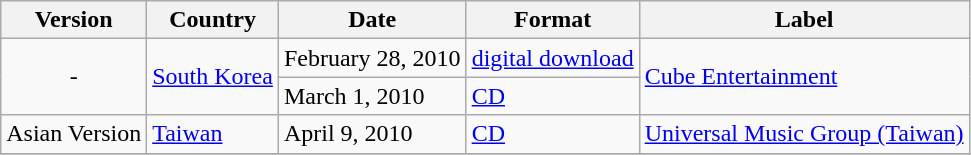<table class="wikitable">
<tr>
<th>Version</th>
<th>Country</th>
<th>Date</th>
<th>Format</th>
<th>Label</th>
</tr>
<tr>
<td rowspan="2" style="text-align:center;">-</td>
<td rowspan="2"><a href='#'>South Korea</a></td>
<td>February 28, 2010</td>
<td><a href='#'>digital download</a></td>
<td rowspan="2"><a href='#'>Cube Entertainment</a></td>
</tr>
<tr>
<td>March 1, 2010</td>
<td><a href='#'>CD</a></td>
</tr>
<tr>
<td style="text-align:center;">Asian Version</td>
<td><a href='#'>Taiwan</a></td>
<td>April 9, 2010</td>
<td><a href='#'>CD</a></td>
<td><a href='#'>Universal Music Group (Taiwan)</a></td>
</tr>
<tr>
</tr>
</table>
